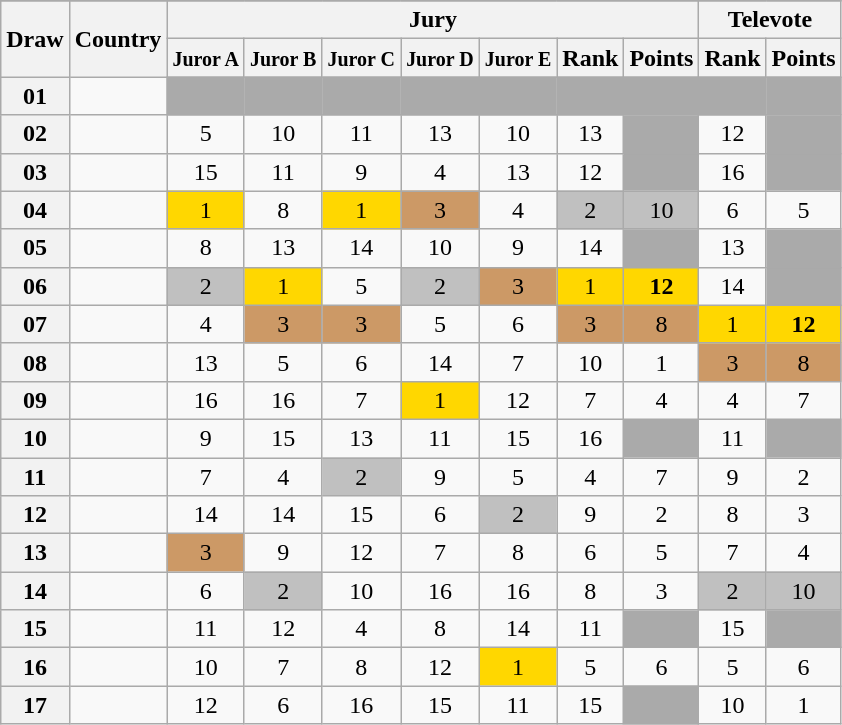<table class="sortable wikitable collapsible plainrowheaders" style="text-align:center;">
<tr>
</tr>
<tr>
<th scope="col" rowspan="2">Draw</th>
<th scope="col" rowspan="2">Country</th>
<th scope="col" colspan="7">Jury</th>
<th scope="col" colspan="2">Televote</th>
</tr>
<tr>
<th scope="col"><small>Juror A</small></th>
<th scope="col"><small>Juror B</small></th>
<th scope="col"><small>Juror C</small></th>
<th scope="col"><small>Juror D</small></th>
<th scope="col"><small>Juror E</small></th>
<th scope="col">Rank</th>
<th scope="col">Points</th>
<th scope="col">Rank</th>
<th scope="col">Points</th>
</tr>
<tr class="sortbottom">
<th scope="row" style="text-align:center;">01</th>
<td style="text-align:left;"></td>
<td style="background:#AAAAAA;"></td>
<td style="background:#AAAAAA;"></td>
<td style="background:#AAAAAA;"></td>
<td style="background:#AAAAAA;"></td>
<td style="background:#AAAAAA;"></td>
<td style="background:#AAAAAA;"></td>
<td style="background:#AAAAAA;"></td>
<td style="background:#AAAAAA;"></td>
<td style="background:#AAAAAA;"></td>
</tr>
<tr>
<th scope="row" style="text-align:center;">02</th>
<td style="text-align:left;"></td>
<td>5</td>
<td>10</td>
<td>11</td>
<td>13</td>
<td>10</td>
<td>13</td>
<td style="background:#AAAAAA;"></td>
<td>12</td>
<td style="background:#AAAAAA;"></td>
</tr>
<tr>
<th scope="row" style="text-align:center;">03</th>
<td style="text-align:left;"></td>
<td>15</td>
<td>11</td>
<td>9</td>
<td>4</td>
<td>13</td>
<td>12</td>
<td style="background:#AAAAAA;"></td>
<td>16</td>
<td style="background:#AAAAAA;"></td>
</tr>
<tr>
<th scope="row" style="text-align:center;">04</th>
<td style="text-align:left;"></td>
<td style="background:gold;">1</td>
<td>8</td>
<td style="background:gold;">1</td>
<td style="background:#CC9966;">3</td>
<td>4</td>
<td style="background:silver;">2</td>
<td style="background:silver;">10</td>
<td>6</td>
<td>5</td>
</tr>
<tr>
<th scope="row" style="text-align:center;">05</th>
<td style="text-align:left;"></td>
<td>8</td>
<td>13</td>
<td>14</td>
<td>10</td>
<td>9</td>
<td>14</td>
<td style="background:#AAAAAA;"></td>
<td>13</td>
<td style="background:#AAAAAA;"></td>
</tr>
<tr>
<th scope="row" style="text-align:center;">06</th>
<td style="text-align:left;"></td>
<td style="background:silver;">2</td>
<td style="background:gold;">1</td>
<td>5</td>
<td style="background:silver;">2</td>
<td style="background:#CC9966;">3</td>
<td style="background:gold;">1</td>
<td style="background:gold;"><strong>12</strong></td>
<td>14</td>
<td style="background:#AAAAAA;"></td>
</tr>
<tr>
<th scope="row" style="text-align:center;">07</th>
<td style="text-align:left;"></td>
<td>4</td>
<td style="background:#CC9966;">3</td>
<td style="background:#CC9966;">3</td>
<td>5</td>
<td>6</td>
<td style="background:#CC9966;">3</td>
<td style="background:#CC9966;">8</td>
<td style="background:gold;">1</td>
<td style="background:gold;"><strong>12</strong></td>
</tr>
<tr>
<th scope="row" style="text-align:center;">08</th>
<td style="text-align:left;"></td>
<td>13</td>
<td>5</td>
<td>6</td>
<td>14</td>
<td>7</td>
<td>10</td>
<td>1</td>
<td style="background:#CC9966;">3</td>
<td style="background:#CC9966;">8</td>
</tr>
<tr>
<th scope="row" style="text-align:center;">09</th>
<td style="text-align:left;"></td>
<td>16</td>
<td>16</td>
<td>7</td>
<td style="background:gold;">1</td>
<td>12</td>
<td>7</td>
<td>4</td>
<td>4</td>
<td>7</td>
</tr>
<tr>
<th scope="row" style="text-align:center;">10</th>
<td style="text-align:left;"></td>
<td>9</td>
<td>15</td>
<td>13</td>
<td>11</td>
<td>15</td>
<td>16</td>
<td style="background:#AAAAAA;"></td>
<td>11</td>
<td style="background:#AAAAAA;"></td>
</tr>
<tr>
<th scope="row" style="text-align:center;">11</th>
<td style="text-align:left;"></td>
<td>7</td>
<td>4</td>
<td style="background:silver;">2</td>
<td>9</td>
<td>5</td>
<td>4</td>
<td>7</td>
<td>9</td>
<td>2</td>
</tr>
<tr>
<th scope="row" style="text-align:center;">12</th>
<td style="text-align:left;"></td>
<td>14</td>
<td>14</td>
<td>15</td>
<td>6</td>
<td style="background:silver;">2</td>
<td>9</td>
<td>2</td>
<td>8</td>
<td>3</td>
</tr>
<tr>
<th scope="row" style="text-align:center;">13</th>
<td style="text-align:left;"></td>
<td style="background:#CC9966;">3</td>
<td>9</td>
<td>12</td>
<td>7</td>
<td>8</td>
<td>6</td>
<td>5</td>
<td>7</td>
<td>4</td>
</tr>
<tr>
<th scope="row" style="text-align:center;">14</th>
<td style="text-align:left;"></td>
<td>6</td>
<td style="background:silver;">2</td>
<td>10</td>
<td>16</td>
<td>16</td>
<td>8</td>
<td>3</td>
<td style="background:silver;">2</td>
<td style="background:silver;">10</td>
</tr>
<tr>
<th scope="row" style="text-align:center;">15</th>
<td style="text-align:left;"></td>
<td>11</td>
<td>12</td>
<td>4</td>
<td>8</td>
<td>14</td>
<td>11</td>
<td style="background:#AAAAAA;"></td>
<td>15</td>
<td style="background:#AAAAAA;"></td>
</tr>
<tr>
<th scope="row" style="text-align:center;">16</th>
<td style="text-align:left;"></td>
<td>10</td>
<td>7</td>
<td>8</td>
<td>12</td>
<td style="background:gold;">1</td>
<td>5</td>
<td>6</td>
<td>5</td>
<td>6</td>
</tr>
<tr>
<th scope="row" style="text-align:center;">17</th>
<td style="text-align:left;"></td>
<td>12</td>
<td>6</td>
<td>16</td>
<td>15</td>
<td>11</td>
<td>15</td>
<td style="background:#AAAAAA;"></td>
<td>10</td>
<td>1</td>
</tr>
</table>
